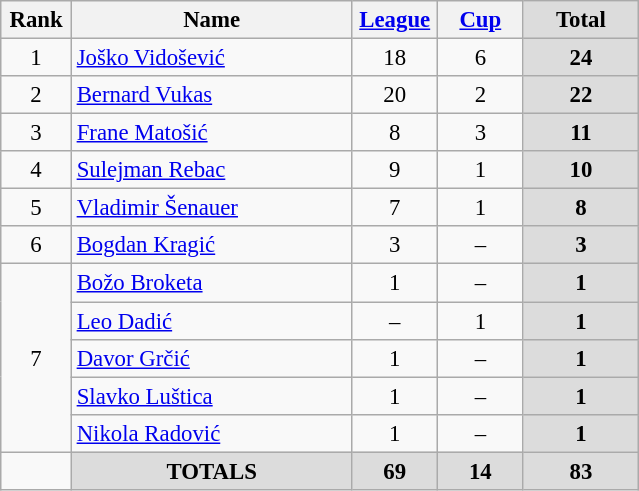<table class="wikitable" style="font-size: 95%; text-align: center;">
<tr>
<th width=40>Rank</th>
<th width=180>Name</th>
<th width=50><a href='#'>League</a></th>
<th width=50><a href='#'>Cup</a></th>
<th width=70 style="background: #DCDCDC">Total</th>
</tr>
<tr>
<td rowspan=1>1</td>
<td style="text-align:left;"> <a href='#'>Joško Vidošević</a></td>
<td>18</td>
<td>6</td>
<th style="background: #DCDCDC">24</th>
</tr>
<tr>
<td rowspan=1>2</td>
<td style="text-align:left;"> <a href='#'>Bernard Vukas</a></td>
<td>20</td>
<td>2</td>
<th style="background: #DCDCDC">22</th>
</tr>
<tr>
<td rowspan=1>3</td>
<td style="text-align:left;"> <a href='#'>Frane Matošić</a></td>
<td>8</td>
<td>3</td>
<th style="background: #DCDCDC">11</th>
</tr>
<tr>
<td rowspan=1>4</td>
<td style="text-align:left;"> <a href='#'>Sulejman Rebac</a></td>
<td>9</td>
<td>1</td>
<th style="background: #DCDCDC">10</th>
</tr>
<tr>
<td rowspan=1>5</td>
<td style="text-align:left;"> <a href='#'>Vladimir Šenauer</a></td>
<td>7</td>
<td>1</td>
<th style="background: #DCDCDC">8</th>
</tr>
<tr>
<td rowspan=1>6</td>
<td style="text-align:left;"> <a href='#'>Bogdan Kragić</a></td>
<td>3</td>
<td>–</td>
<th style="background: #DCDCDC">3</th>
</tr>
<tr>
<td rowspan=5>7</td>
<td style="text-align:left;"> <a href='#'>Božo Broketa</a></td>
<td>1</td>
<td>–</td>
<th style="background: #DCDCDC">1</th>
</tr>
<tr>
<td style="text-align:left;"> <a href='#'>Leo Dadić</a></td>
<td>–</td>
<td>1</td>
<th style="background: #DCDCDC">1</th>
</tr>
<tr>
<td style="text-align:left;"> <a href='#'>Davor Grčić</a></td>
<td>1</td>
<td>–</td>
<th style="background: #DCDCDC">1</th>
</tr>
<tr>
<td style="text-align:left;"> <a href='#'>Slavko Luštica</a></td>
<td>1</td>
<td>–</td>
<th style="background: #DCDCDC">1</th>
</tr>
<tr>
<td style="text-align:left;"> <a href='#'>Nikola Radović</a></td>
<td>1</td>
<td>–</td>
<th style="background: #DCDCDC">1</th>
</tr>
<tr>
<td></td>
<th style="background: #DCDCDC">TOTALS</th>
<th style="background: #DCDCDC">69</th>
<th style="background: #DCDCDC">14</th>
<th style="background: #DCDCDC">83</th>
</tr>
</table>
